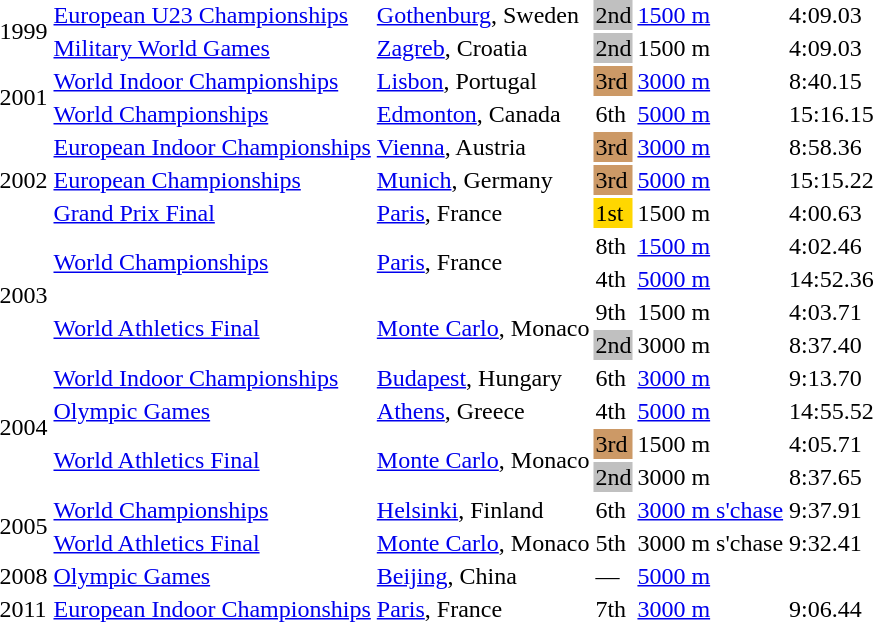<table>
<tr>
<td rowspan=2>1999</td>
<td><a href='#'>European U23 Championships</a></td>
<td><a href='#'>Gothenburg</a>, Sweden</td>
<td bgcolor=silver>2nd</td>
<td><a href='#'>1500 m</a></td>
<td>4:09.03</td>
</tr>
<tr>
<td><a href='#'>Military World Games</a></td>
<td><a href='#'>Zagreb</a>, Croatia</td>
<td bgcolor="silver">2nd</td>
<td>1500 m</td>
<td>4:09.03</td>
</tr>
<tr>
<td rowspan=2>2001</td>
<td><a href='#'>World Indoor Championships</a></td>
<td><a href='#'>Lisbon</a>, Portugal</td>
<td bgcolor="cc9966">3rd</td>
<td><a href='#'>3000 m</a></td>
<td>8:40.15</td>
</tr>
<tr>
<td><a href='#'>World Championships</a></td>
<td><a href='#'>Edmonton</a>, Canada</td>
<td>6th</td>
<td><a href='#'>5000 m</a></td>
<td>15:16.15</td>
</tr>
<tr>
<td rowspan=3>2002</td>
<td><a href='#'>European Indoor Championships</a></td>
<td><a href='#'>Vienna</a>, Austria</td>
<td bgcolor="cc9966">3rd</td>
<td><a href='#'>3000 m</a></td>
<td>8:58.36</td>
</tr>
<tr>
<td><a href='#'>European Championships</a></td>
<td><a href='#'>Munich</a>, Germany</td>
<td bgcolor="cc9966">3rd</td>
<td><a href='#'>5000 m</a></td>
<td>15:15.22</td>
</tr>
<tr>
<td><a href='#'>Grand Prix Final</a></td>
<td><a href='#'>Paris</a>, France</td>
<td bgcolor="gold">1st</td>
<td>1500 m</td>
<td>4:00.63</td>
</tr>
<tr>
<td rowspan=4>2003</td>
<td rowspan=2><a href='#'>World Championships</a></td>
<td rowspan=2><a href='#'>Paris</a>, France</td>
<td>8th</td>
<td><a href='#'>1500 m</a></td>
<td>4:02.46</td>
</tr>
<tr>
<td>4th</td>
<td><a href='#'>5000 m</a></td>
<td>14:52.36</td>
</tr>
<tr>
<td rowspan=2><a href='#'>World Athletics Final</a></td>
<td rowspan=2><a href='#'>Monte Carlo</a>, Monaco</td>
<td>9th</td>
<td>1500 m</td>
<td>4:03.71</td>
</tr>
<tr>
<td bgcolor="silver">2nd</td>
<td>3000 m</td>
<td>8:37.40</td>
</tr>
<tr>
<td rowspan=4>2004</td>
<td><a href='#'>World Indoor Championships</a></td>
<td><a href='#'>Budapest</a>, Hungary</td>
<td>6th</td>
<td><a href='#'>3000 m</a></td>
<td>9:13.70</td>
</tr>
<tr>
<td><a href='#'>Olympic Games</a></td>
<td><a href='#'>Athens</a>, Greece</td>
<td>4th</td>
<td><a href='#'>5000 m</a></td>
<td>14:55.52</td>
</tr>
<tr>
<td rowspan=2><a href='#'>World Athletics Final</a></td>
<td rowspan=2><a href='#'>Monte Carlo</a>, Monaco</td>
<td bgcolor="cc9966">3rd</td>
<td>1500 m</td>
<td>4:05.71</td>
</tr>
<tr>
<td bgcolor="silver">2nd</td>
<td>3000 m</td>
<td>8:37.65</td>
</tr>
<tr>
<td rowspan=2>2005</td>
<td><a href='#'>World Championships</a></td>
<td><a href='#'>Helsinki</a>, Finland</td>
<td>6th</td>
<td><a href='#'>3000 m s'chase</a></td>
<td>9:37.91</td>
</tr>
<tr>
<td><a href='#'>World Athletics Final</a></td>
<td><a href='#'>Monte Carlo</a>, Monaco</td>
<td>5th</td>
<td>3000 m s'chase</td>
<td>9:32.41 </td>
</tr>
<tr>
<td>2008</td>
<td><a href='#'>Olympic Games</a></td>
<td><a href='#'>Beijing</a>, China</td>
<td>—</td>
<td><a href='#'>5000 m</a></td>
<td></td>
</tr>
<tr>
<td>2011</td>
<td><a href='#'>European Indoor Championships</a></td>
<td><a href='#'>Paris</a>, France</td>
<td>7th</td>
<td><a href='#'>3000 m</a></td>
<td>9:06.44</td>
</tr>
</table>
